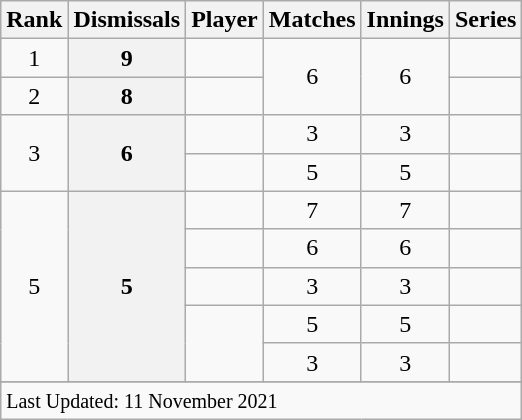<table class="wikitable plainrowheaders sortable">
<tr>
<th scope=col>Rank</th>
<th scope=col>Dismissals</th>
<th scope=col>Player</th>
<th scope=col>Matches</th>
<th scope=col>Innings</th>
<th scope=col>Series</th>
</tr>
<tr>
<td align=center>1</td>
<th scope=row style=text-align:center;>9</th>
<td></td>
<td align=center rowspan=2>6</td>
<td align=center rowspan=2>6</td>
<td></td>
</tr>
<tr>
<td align=center>2</td>
<th scope=row style=text-align:center;>8</th>
<td></td>
<td></td>
</tr>
<tr>
<td align=center rowspan=2>3</td>
<th scope=row style=text-align:center; rowspan=2>6</th>
<td></td>
<td align=center>3</td>
<td align=center>3</td>
<td></td>
</tr>
<tr>
<td> </td>
<td align=center>5</td>
<td align=center>5</td>
<td></td>
</tr>
<tr>
<td align=center rowspan=5>5</td>
<th scope=row style=text-align:center; rowspan=5>5</th>
<td></td>
<td align=center>7</td>
<td align=center>7</td>
<td></td>
</tr>
<tr>
<td> </td>
<td align=center>6</td>
<td align=center>6</td>
<td></td>
</tr>
<tr>
<td></td>
<td align=center>3</td>
<td align=center>3</td>
<td></td>
</tr>
<tr>
<td rowspan=2> </td>
<td align=center>5</td>
<td align=center>5</td>
<td></td>
</tr>
<tr>
<td align=center>3</td>
<td align=center>3</td>
<td></td>
</tr>
<tr>
</tr>
<tr class=sortbottom>
<td colspan=6><small>Last Updated: 11 November 2021</small></td>
</tr>
</table>
